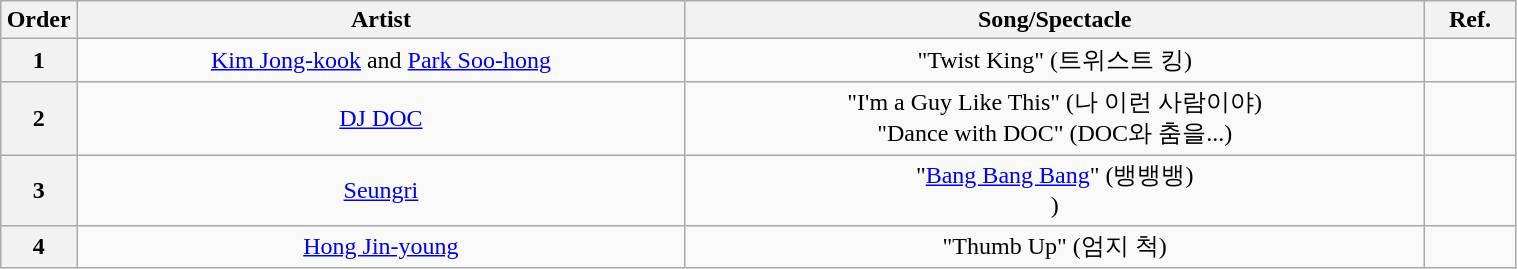<table class="wikitable" style="text-align:center; width:80%;">
<tr>
<th width="5%">Order</th>
<th>Artist</th>
<th>Song/Spectacle</th>
<th>Ref.</th>
</tr>
<tr>
<th>1</th>
<td><a href='#'>Kim Jong-kook</a> and <a href='#'>Park Soo-hong</a></td>
<td>"Twist King" (트위스트 킹)<br></td>
<td></td>
</tr>
<tr>
<th>2</th>
<td><a href='#'>DJ DOC</a></td>
<td>"I'm a Guy Like This" (나 이런 사람이야)<br>"Dance with DOC" (DOC와 춤을...)</td>
<td></td>
</tr>
<tr>
<th>3</th>
<td><a href='#'>Seungri</a></td>
<td>"<a href='#'>Bang Bang Bang</a>" (뱅뱅뱅)<br>)</td>
<td></td>
</tr>
<tr>
<th>4</th>
<td><a href='#'>Hong Jin-young</a></td>
<td>"Thumb Up" (엄지 척)</td>
<td></td>
</tr>
</table>
